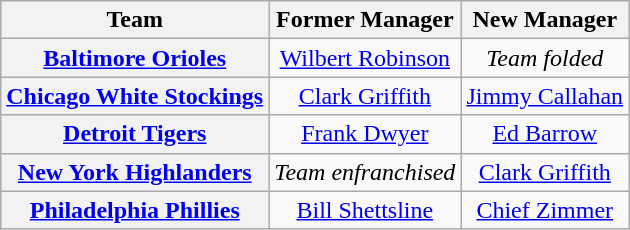<table class="wikitable plainrowheaders" style="text-align:center;">
<tr>
<th>Team</th>
<th>Former Manager</th>
<th>New Manager</th>
</tr>
<tr>
<th scope="row" style="text-align:center;"><a href='#'>Baltimore Orioles</a></th>
<td><a href='#'>Wilbert Robinson</a></td>
<td><em>Team folded</em></td>
</tr>
<tr>
<th scope="row" style="text-align:center;"><a href='#'>Chicago White Stockings</a></th>
<td><a href='#'>Clark Griffith</a></td>
<td><a href='#'>Jimmy Callahan</a></td>
</tr>
<tr>
<th scope="row" style="text-align:center;"><a href='#'>Detroit Tigers</a></th>
<td><a href='#'>Frank Dwyer</a></td>
<td><a href='#'>Ed Barrow</a></td>
</tr>
<tr>
<th scope="row" style="text-align:center;"><a href='#'>New York Highlanders</a></th>
<td><em>Team enfranchised</em></td>
<td><a href='#'>Clark Griffith</a></td>
</tr>
<tr>
<th scope="row" style="text-align:center;"><a href='#'>Philadelphia Phillies</a></th>
<td><a href='#'>Bill Shettsline</a></td>
<td><a href='#'>Chief Zimmer</a></td>
</tr>
</table>
